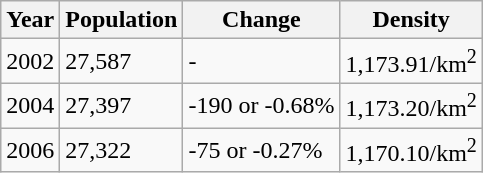<table class="wikitable">
<tr>
<th>Year</th>
<th>Population</th>
<th>Change</th>
<th>Density</th>
</tr>
<tr>
<td>2002</td>
<td>27,587</td>
<td>-</td>
<td>1,173.91/km<sup>2</sup></td>
</tr>
<tr>
<td>2004</td>
<td>27,397</td>
<td>-190 or -0.68%</td>
<td>1,173.20/km<sup>2</sup></td>
</tr>
<tr>
<td>2006</td>
<td>27,322</td>
<td>-75 or -0.27%</td>
<td>1,170.10/km<sup>2</sup></td>
</tr>
</table>
